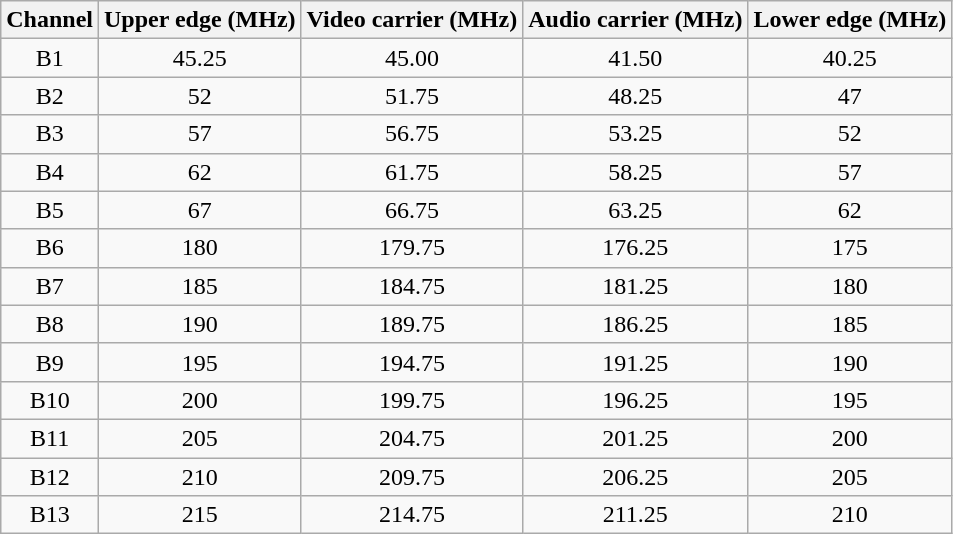<table class="wikitable" style="text-align: center; border-collapse:collapse">
<tr>
<th>Channel</th>
<th>Upper edge (MHz)</th>
<th>Video carrier (MHz)</th>
<th>Audio carrier (MHz)</th>
<th>Lower edge (MHz)</th>
</tr>
<tr>
<td>B1</td>
<td>45.25</td>
<td>45.00</td>
<td>41.50</td>
<td>40.25</td>
</tr>
<tr>
<td>B2</td>
<td>52</td>
<td>51.75</td>
<td>48.25</td>
<td>47</td>
</tr>
<tr>
<td>B3</td>
<td>57</td>
<td>56.75</td>
<td>53.25</td>
<td>52</td>
</tr>
<tr>
<td>B4</td>
<td>62</td>
<td>61.75</td>
<td>58.25</td>
<td>57</td>
</tr>
<tr>
<td>B5</td>
<td>67</td>
<td>66.75</td>
<td>63.25</td>
<td>62</td>
</tr>
<tr>
<td>B6</td>
<td>180</td>
<td>179.75</td>
<td>176.25</td>
<td>175</td>
</tr>
<tr>
<td>B7</td>
<td>185</td>
<td>184.75</td>
<td>181.25</td>
<td>180</td>
</tr>
<tr>
<td>B8</td>
<td>190</td>
<td>189.75</td>
<td>186.25</td>
<td>185</td>
</tr>
<tr>
<td>B9</td>
<td>195</td>
<td>194.75</td>
<td>191.25</td>
<td>190</td>
</tr>
<tr>
<td>B10</td>
<td>200</td>
<td>199.75</td>
<td>196.25</td>
<td>195</td>
</tr>
<tr>
<td>B11</td>
<td>205</td>
<td>204.75</td>
<td>201.25</td>
<td>200</td>
</tr>
<tr>
<td>B12</td>
<td>210</td>
<td>209.75</td>
<td>206.25</td>
<td>205</td>
</tr>
<tr>
<td>B13</td>
<td>215</td>
<td>214.75</td>
<td>211.25</td>
<td>210</td>
</tr>
</table>
